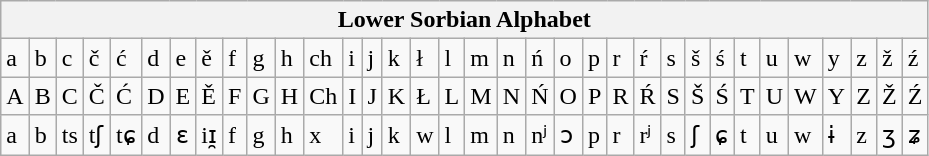<table class="wikitable">
<tr>
<th colspan="37">Lower Sorbian Alphabet</th>
</tr>
<tr>
<td>a</td>
<td>b</td>
<td>c</td>
<td>č</td>
<td>ć</td>
<td>d</td>
<td>e</td>
<td>ě</td>
<td>f</td>
<td>g</td>
<td>h</td>
<td>ch</td>
<td>i</td>
<td>j</td>
<td>k</td>
<td>ł</td>
<td>l</td>
<td>m</td>
<td>n</td>
<td>ń</td>
<td>o</td>
<td>p</td>
<td>r</td>
<td>ŕ</td>
<td>s</td>
<td>š</td>
<td>ś</td>
<td>t</td>
<td>u</td>
<td>w</td>
<td>y</td>
<td>z</td>
<td>ž</td>
<td>ź</td>
</tr>
<tr>
<td>A</td>
<td>B</td>
<td>C</td>
<td>Č</td>
<td>Ć</td>
<td>D</td>
<td>E</td>
<td>Ě</td>
<td>F</td>
<td>G</td>
<td>H</td>
<td>Ch</td>
<td>I</td>
<td>J</td>
<td>K</td>
<td>Ł</td>
<td>L</td>
<td>M</td>
<td>N</td>
<td>Ń</td>
<td>O</td>
<td>P</td>
<td>R</td>
<td>Ŕ</td>
<td>S</td>
<td>Š</td>
<td>Ś</td>
<td>T</td>
<td>U</td>
<td>W</td>
<td>Y</td>
<td>Z</td>
<td>Ž</td>
<td>Ź</td>
</tr>
<tr>
<td>a</td>
<td>b</td>
<td>ts</td>
<td>tʃ</td>
<td>tɕ</td>
<td>d</td>
<td>ɛ</td>
<td>iɪ̯</td>
<td>f</td>
<td>g</td>
<td>h</td>
<td>x</td>
<td>i</td>
<td>j</td>
<td>k</td>
<td>w</td>
<td>l</td>
<td>m</td>
<td>n</td>
<td>nʲ</td>
<td>ɔ</td>
<td>p</td>
<td>r</td>
<td>rʲ</td>
<td>s</td>
<td>ʃ</td>
<td>ɕ</td>
<td>t</td>
<td>u</td>
<td>w</td>
<td>ɨ</td>
<td>z</td>
<td>ʒ</td>
<td>ʑ</td>
</tr>
</table>
